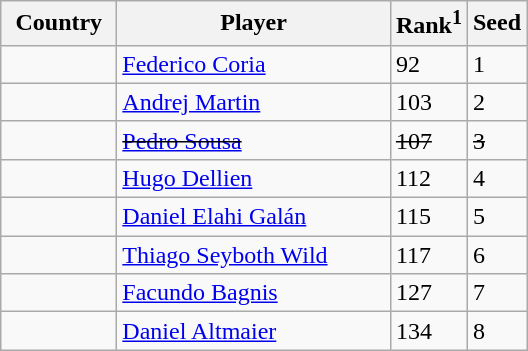<table class="sortable wikitable">
<tr>
<th width="70">Country</th>
<th width="175">Player</th>
<th>Rank<sup>1</sup></th>
<th>Seed</th>
</tr>
<tr>
<td></td>
<td><a href='#'>Federico Coria</a></td>
<td>92</td>
<td>1</td>
</tr>
<tr>
<td></td>
<td><a href='#'>Andrej Martin</a></td>
<td>103</td>
<td>2</td>
</tr>
<tr>
<td><s></s></td>
<td><s><a href='#'>Pedro Sousa</a></s></td>
<td><s>107</s></td>
<td><s>3</s></td>
</tr>
<tr>
<td></td>
<td><a href='#'>Hugo Dellien</a></td>
<td>112</td>
<td>4</td>
</tr>
<tr>
<td></td>
<td><a href='#'>Daniel Elahi Galán</a></td>
<td>115</td>
<td>5</td>
</tr>
<tr>
<td></td>
<td><a href='#'>Thiago Seyboth Wild</a></td>
<td>117</td>
<td>6</td>
</tr>
<tr>
<td></td>
<td><a href='#'>Facundo Bagnis</a></td>
<td>127</td>
<td>7</td>
</tr>
<tr>
<td></td>
<td><a href='#'>Daniel Altmaier</a></td>
<td>134</td>
<td>8</td>
</tr>
</table>
